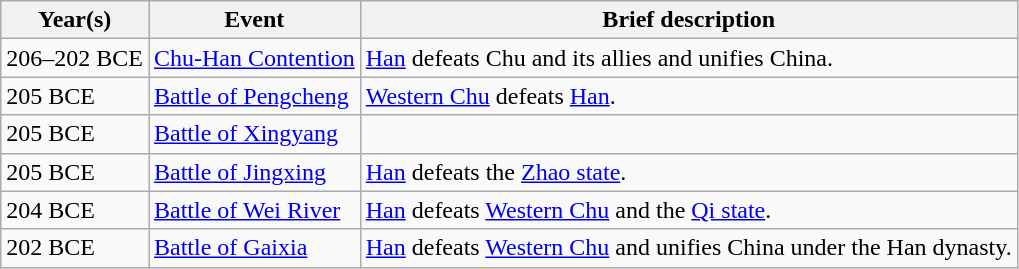<table class=wikitable>
<tr>
<th>Year(s)</th>
<th>Event</th>
<th>Brief description</th>
</tr>
<tr>
<td>206–202 BCE</td>
<td><a href='#'>Chu-Han Contention</a></td>
<td><a href='#'>Han</a> defeats Chu and its allies and unifies China.</td>
</tr>
<tr>
<td>205 BCE</td>
<td><a href='#'>Battle of Pengcheng</a></td>
<td><a href='#'>Western Chu</a> defeats <a href='#'>Han</a>.</td>
</tr>
<tr>
<td>205 BCE</td>
<td><a href='#'>Battle of Xingyang</a></td>
<td></td>
</tr>
<tr>
<td>205 BCE</td>
<td><a href='#'>Battle of Jingxing</a></td>
<td><a href='#'>Han</a> defeats the <a href='#'>Zhao state</a>.</td>
</tr>
<tr>
<td>204 BCE</td>
<td><a href='#'>Battle of Wei River</a></td>
<td><a href='#'>Han</a> defeats <a href='#'>Western Chu</a> and the <a href='#'>Qi state</a>.</td>
</tr>
<tr>
<td>202 BCE</td>
<td><a href='#'>Battle of Gaixia</a></td>
<td><a href='#'>Han</a> defeats <a href='#'>Western Chu</a> and unifies China under the Han dynasty.</td>
</tr>
</table>
